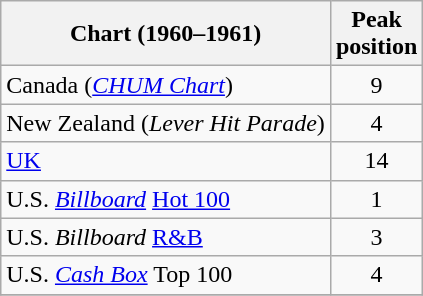<table class="wikitable sortable">
<tr>
<th>Chart (1960–1961)</th>
<th>Peak<br>position</th>
</tr>
<tr>
<td>Canada (<em><a href='#'>CHUM Chart</a></em>)</td>
<td style="text-align:center;">9</td>
</tr>
<tr>
<td>New Zealand (<em>Lever Hit Parade</em>)</td>
<td style="text-align:center;">4</td>
</tr>
<tr>
<td><a href='#'>UK</a></td>
<td style="text-align:center;">14</td>
</tr>
<tr>
<td>U.S. <em><a href='#'>Billboard</a></em> <a href='#'>Hot 100</a></td>
<td style="text-align:center;">1</td>
</tr>
<tr>
<td>U.S. <em>Billboard</em> <a href='#'>R&B</a></td>
<td style="text-align:center;">3</td>
</tr>
<tr>
<td>U.S. <a href='#'><em>Cash Box</em></a> Top 100</td>
<td align="center">4</td>
</tr>
<tr>
</tr>
</table>
